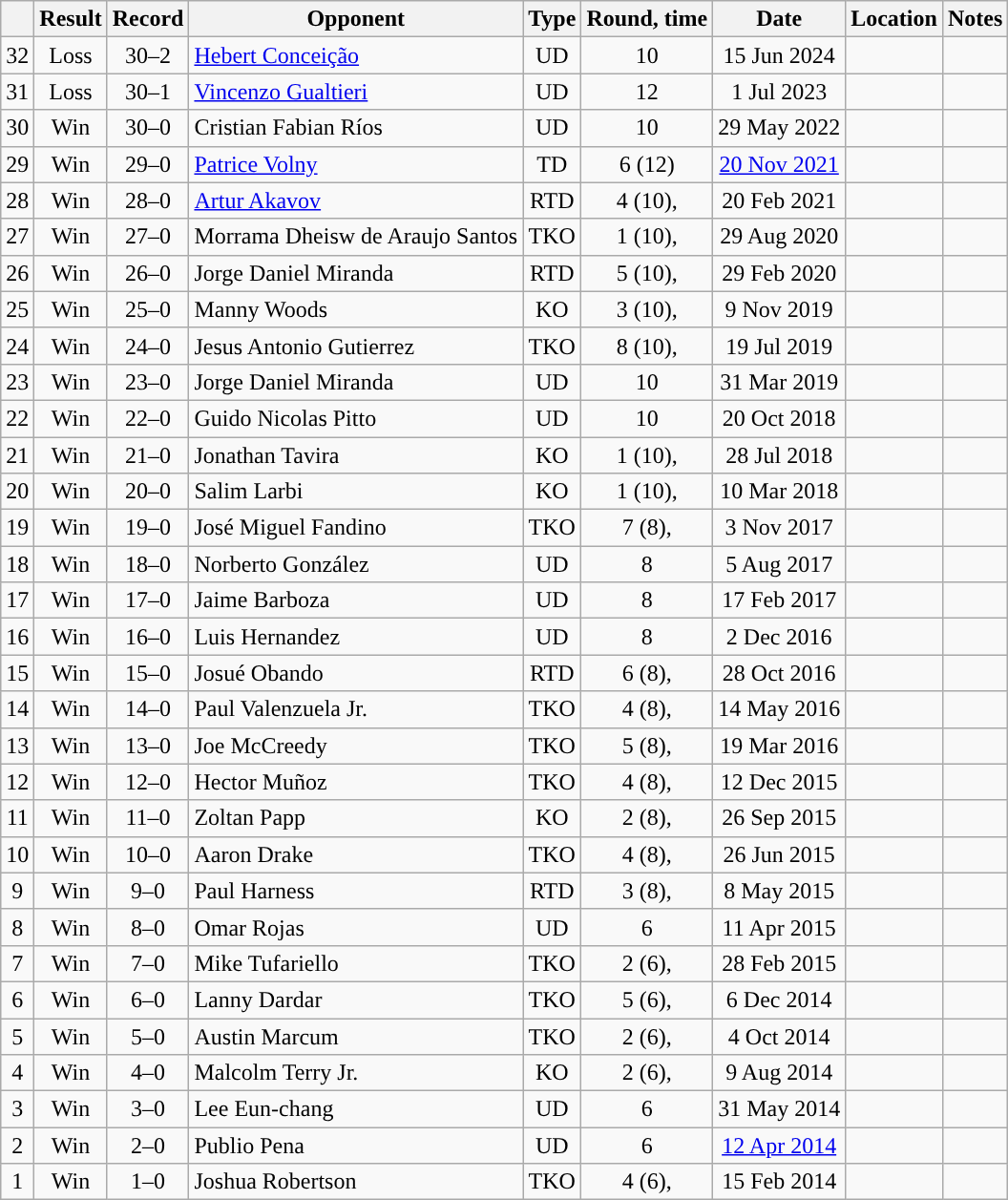<table class="wikitable" style="text-align:center">
<tr>
<th></th>
<th>Result</th>
<th>Record</th>
<th>Opponent</th>
<th>Type</th>
<th>Round, time</th>
<th>Date</th>
<th>Location</th>
<th>Notes</th>
</tr>
<tr>
<td>32</td>
<td>Loss</td>
<td>30–2</td>
<td style="text-align:left;"><a href='#'>Hebert Conceição</a></td>
<td>UD</td>
<td>10</td>
<td>15 Jun 2024</td>
<td style="text-align:left;"></td>
<td style="text-align:left;"></td>
</tr>
<tr>
<td>31</td>
<td>Loss</td>
<td>30–1</td>
<td style="text-align:left;"><a href='#'>Vincenzo Gualtieri</a></td>
<td>UD</td>
<td>12</td>
<td>1 Jul 2023</td>
<td style="text-align:left;"></td>
<td style="text-align:left;"></td>
</tr>
<tr>
<td>30</td>
<td>Win</td>
<td>30–0</td>
<td style="text-align:left;">Cristian Fabian Ríos</td>
<td>UD</td>
<td>10</td>
<td>29 May 2022</td>
<td style="text-align:left;"></td>
<td></td>
</tr>
<tr>
<td>29</td>
<td>Win</td>
<td>29–0</td>
<td align=left><a href='#'>Patrice Volny</a></td>
<td>TD</td>
<td>6 (12) </td>
<td><a href='#'>20 Nov 2021</a></td>
<td align=left></td>
<td></td>
</tr>
<tr>
<td>28</td>
<td>Win</td>
<td>28–0</td>
<td align=left><a href='#'>Artur Akavov</a></td>
<td>RTD</td>
<td>4 (10), </td>
<td>20 Feb 2021</td>
<td align=left></td>
<td></td>
</tr>
<tr>
<td>27</td>
<td>Win</td>
<td>27–0</td>
<td align=left>Morrama Dheisw de Araujo Santos</td>
<td>TKO</td>
<td>1 (10), </td>
<td>29 Aug 2020</td>
<td align=left></td>
<td></td>
</tr>
<tr>
<td>26</td>
<td>Win</td>
<td>26–0</td>
<td align=left>Jorge Daniel Miranda</td>
<td>RTD</td>
<td>5 (10), </td>
<td>29 Feb 2020</td>
<td align=left></td>
<td></td>
</tr>
<tr>
<td>25</td>
<td>Win</td>
<td>25–0</td>
<td align=left>Manny Woods</td>
<td>KO</td>
<td>3 (10), </td>
<td>9 Nov 2019</td>
<td align=left></td>
<td></td>
</tr>
<tr>
<td>24</td>
<td>Win</td>
<td>24–0</td>
<td align=left>Jesus Antonio Gutierrez</td>
<td>TKO</td>
<td>8 (10), </td>
<td>19 Jul 2019</td>
<td align=left></td>
<td></td>
</tr>
<tr>
<td>23</td>
<td>Win</td>
<td>23–0</td>
<td align=left>Jorge Daniel Miranda</td>
<td>UD</td>
<td>10</td>
<td>31 Mar 2019</td>
<td align=left></td>
<td></td>
</tr>
<tr>
<td>22</td>
<td>Win</td>
<td>22–0</td>
<td align=left>Guido Nicolas Pitto</td>
<td>UD</td>
<td>10</td>
<td>20 Oct 2018</td>
<td align=left></td>
<td></td>
</tr>
<tr>
<td>21</td>
<td>Win</td>
<td>21–0</td>
<td align=left>Jonathan Tavira</td>
<td>KO</td>
<td>1 (10), </td>
<td>28 Jul 2018</td>
<td align=left></td>
<td></td>
</tr>
<tr>
<td>20</td>
<td>Win</td>
<td>20–0</td>
<td align=left>Salim Larbi</td>
<td>KO</td>
<td>1 (10), </td>
<td>10 Mar 2018</td>
<td align=left></td>
<td></td>
</tr>
<tr>
<td>19</td>
<td>Win</td>
<td>19–0</td>
<td align=left>José Miguel Fandino</td>
<td>TKO</td>
<td>7 (8), </td>
<td>3 Nov 2017</td>
<td align=left></td>
<td></td>
</tr>
<tr>
<td>18</td>
<td>Win</td>
<td>18–0</td>
<td align=left>Norberto González</td>
<td>UD</td>
<td>8</td>
<td>5 Aug 2017</td>
<td align=left></td>
<td></td>
</tr>
<tr>
<td>17</td>
<td>Win</td>
<td>17–0</td>
<td align=left>Jaime Barboza</td>
<td>UD</td>
<td>8</td>
<td>17 Feb 2017</td>
<td align=left></td>
<td></td>
</tr>
<tr>
<td>16</td>
<td>Win</td>
<td>16–0</td>
<td align=left>Luis Hernandez</td>
<td>UD</td>
<td>8</td>
<td>2 Dec 2016</td>
<td align=left></td>
<td></td>
</tr>
<tr>
<td>15</td>
<td>Win</td>
<td>15–0</td>
<td align=left>Josué Obando</td>
<td>RTD</td>
<td>6 (8), </td>
<td>28 Oct 2016</td>
<td align=left></td>
<td></td>
</tr>
<tr>
<td>14</td>
<td>Win</td>
<td>14–0</td>
<td align=left>Paul Valenzuela Jr.</td>
<td>TKO</td>
<td>4 (8), </td>
<td>14 May 2016</td>
<td align=left></td>
<td></td>
</tr>
<tr>
<td>13</td>
<td>Win</td>
<td>13–0</td>
<td align=left>Joe McCreedy</td>
<td>TKO</td>
<td>5 (8), </td>
<td>19 Mar 2016</td>
<td align=left></td>
<td></td>
</tr>
<tr>
<td>12</td>
<td>Win</td>
<td>12–0</td>
<td align=left>Hector Muñoz</td>
<td>TKO</td>
<td>4 (8), </td>
<td>12 Dec 2015</td>
<td align=left></td>
<td></td>
</tr>
<tr>
<td>11</td>
<td>Win</td>
<td>11–0</td>
<td align=left>Zoltan Papp</td>
<td>KO</td>
<td>2 (8), </td>
<td>26 Sep 2015</td>
<td align=left></td>
<td></td>
</tr>
<tr>
<td>10</td>
<td>Win</td>
<td>10–0</td>
<td align=left>Aaron Drake</td>
<td>TKO</td>
<td>4 (8), </td>
<td>26 Jun 2015</td>
<td align=left></td>
<td></td>
</tr>
<tr>
<td>9</td>
<td>Win</td>
<td>9–0</td>
<td align=left>Paul Harness</td>
<td>RTD</td>
<td>3 (8), </td>
<td>8 May 2015</td>
<td align=left></td>
<td></td>
</tr>
<tr>
<td>8</td>
<td>Win</td>
<td>8–0</td>
<td align=left>Omar Rojas</td>
<td>UD</td>
<td>6</td>
<td>11 Apr 2015</td>
<td align=left></td>
<td></td>
</tr>
<tr>
<td>7</td>
<td>Win</td>
<td>7–0</td>
<td align=left>Mike Tufariello</td>
<td>TKO</td>
<td>2 (6), </td>
<td>28 Feb 2015</td>
<td align=left></td>
<td></td>
</tr>
<tr>
<td>6</td>
<td>Win</td>
<td>6–0</td>
<td align=left>Lanny Dardar</td>
<td>TKO</td>
<td>5 (6), </td>
<td>6 Dec 2014</td>
<td align=left></td>
<td></td>
</tr>
<tr>
<td>5</td>
<td>Win</td>
<td>5–0</td>
<td align=left>Austin Marcum</td>
<td>TKO</td>
<td>2 (6), </td>
<td>4 Oct 2014</td>
<td align=left></td>
<td></td>
</tr>
<tr>
<td>4</td>
<td>Win</td>
<td>4–0</td>
<td align=left>Malcolm Terry Jr.</td>
<td>KO</td>
<td>2 (6), </td>
<td>9 Aug 2014</td>
<td align=left></td>
<td></td>
</tr>
<tr>
<td>3</td>
<td>Win</td>
<td>3–0</td>
<td align=left>Lee Eun-chang</td>
<td>UD</td>
<td>6</td>
<td>31 May 2014</td>
<td align=left></td>
<td></td>
</tr>
<tr>
<td>2</td>
<td>Win</td>
<td>2–0</td>
<td align=left>Publio Pena</td>
<td>UD</td>
<td>6</td>
<td><a href='#'>12 Apr 2014</a></td>
<td align=left></td>
<td></td>
</tr>
<tr>
<td>1</td>
<td>Win</td>
<td>1–0</td>
<td align=left>Joshua Robertson</td>
<td>TKO</td>
<td>4 (6), </td>
<td>15 Feb 2014</td>
<td align=left></td>
<td></td>
</tr>
</table>
